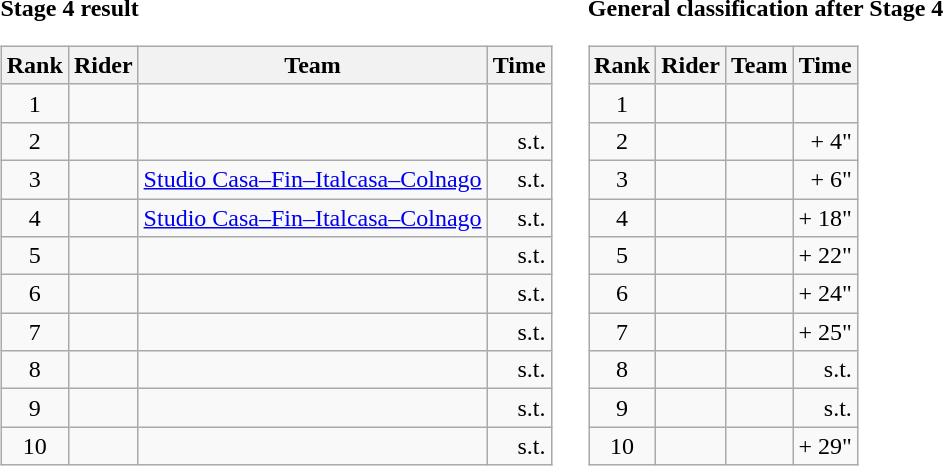<table>
<tr>
<td><strong>Stage 4 result</strong><br><table class="wikitable">
<tr>
<th scope="col">Rank</th>
<th scope="col">Rider</th>
<th scope="col">Team</th>
<th scope="col">Time</th>
</tr>
<tr>
<td style="text-align:center;">1</td>
<td></td>
<td></td>
<td style="text-align:right;"></td>
</tr>
<tr>
<td style="text-align:center;">2</td>
<td></td>
<td></td>
<td style="text-align:right;">s.t.</td>
</tr>
<tr>
<td style="text-align:center;">3</td>
<td></td>
<td><a href='#'>Studio Casa–Fin–Italcasa–Colnago</a></td>
<td style="text-align:right;">s.t.</td>
</tr>
<tr>
<td style="text-align:center;">4</td>
<td></td>
<td><a href='#'>Studio Casa–Fin–Italcasa–Colnago</a></td>
<td style="text-align:right;">s.t.</td>
</tr>
<tr>
<td style="text-align:center;">5</td>
<td></td>
<td></td>
<td style="text-align:right;">s.t.</td>
</tr>
<tr>
<td style="text-align:center;">6</td>
<td></td>
<td></td>
<td style="text-align:right;">s.t.</td>
</tr>
<tr>
<td style="text-align:center;">7</td>
<td></td>
<td></td>
<td style="text-align:right;">s.t.</td>
</tr>
<tr>
<td style="text-align:center;">8</td>
<td></td>
<td></td>
<td style="text-align:right;">s.t.</td>
</tr>
<tr>
<td style="text-align:center;">9</td>
<td></td>
<td></td>
<td style="text-align:right;">s.t.</td>
</tr>
<tr>
<td style="text-align:center;">10</td>
<td></td>
<td></td>
<td style="text-align:right;">s.t.</td>
</tr>
</table>
</td>
<td></td>
<td><strong>General classification after Stage 4</strong><br><table class="wikitable">
<tr>
<th scope="col">Rank</th>
<th scope="col">Rider</th>
<th scope="col">Team</th>
<th scope="col">Time</th>
</tr>
<tr>
<td style="text-align:center;">1</td>
<td></td>
<td></td>
<td style="text-align:right;"></td>
</tr>
<tr>
<td style="text-align:center;">2</td>
<td></td>
<td></td>
<td style="text-align:right;">+ 4"</td>
</tr>
<tr>
<td style="text-align:center;">3</td>
<td></td>
<td></td>
<td style="text-align:right;">+ 6"</td>
</tr>
<tr>
<td style="text-align:center;">4</td>
<td></td>
<td></td>
<td style="text-align:right;">+ 18"</td>
</tr>
<tr>
<td style="text-align:center;">5</td>
<td></td>
<td></td>
<td style="text-align:right;">+ 22"</td>
</tr>
<tr>
<td style="text-align:center;">6</td>
<td></td>
<td></td>
<td style="text-align:right;">+ 24"</td>
</tr>
<tr>
<td style="text-align:center;">7</td>
<td></td>
<td></td>
<td style="text-align:right;">+ 25"</td>
</tr>
<tr>
<td style="text-align:center;">8</td>
<td></td>
<td></td>
<td style="text-align:right;">s.t.</td>
</tr>
<tr>
<td style="text-align:center;">9</td>
<td></td>
<td></td>
<td style="text-align:right;">s.t.</td>
</tr>
<tr>
<td style="text-align:center;">10</td>
<td></td>
<td></td>
<td style="text-align:right;">+ 29"</td>
</tr>
</table>
</td>
</tr>
</table>
